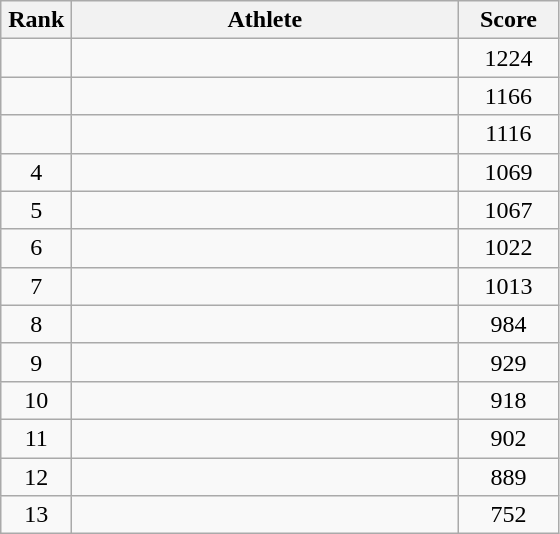<table class=wikitable style="text-align:center">
<tr>
<th width=40>Rank</th>
<th width=250>Athlete</th>
<th width=60>Score</th>
</tr>
<tr>
<td></td>
<td align="left"></td>
<td>1224</td>
</tr>
<tr>
<td></td>
<td align="left"></td>
<td>1166</td>
</tr>
<tr>
<td></td>
<td align="left"></td>
<td>1116</td>
</tr>
<tr>
<td>4</td>
<td align="left"></td>
<td>1069</td>
</tr>
<tr>
<td>5</td>
<td align="left"></td>
<td>1067</td>
</tr>
<tr>
<td>6</td>
<td align="left"></td>
<td>1022</td>
</tr>
<tr>
<td>7</td>
<td align="left"></td>
<td>1013</td>
</tr>
<tr>
<td>8</td>
<td align="left"></td>
<td>984</td>
</tr>
<tr>
<td>9</td>
<td align="left"></td>
<td>929</td>
</tr>
<tr>
<td>10</td>
<td align="left"></td>
<td>918</td>
</tr>
<tr>
<td>11</td>
<td align="left"></td>
<td>902</td>
</tr>
<tr>
<td>12</td>
<td align="left"></td>
<td>889</td>
</tr>
<tr>
<td>13</td>
<td align="left"></td>
<td>752</td>
</tr>
</table>
